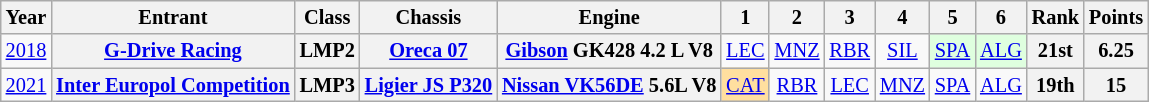<table class="wikitable" style="text-align:center; font-size:85%">
<tr>
<th>Year</th>
<th>Entrant</th>
<th>Class</th>
<th>Chassis</th>
<th>Engine</th>
<th>1</th>
<th>2</th>
<th>3</th>
<th>4</th>
<th>5</th>
<th>6</th>
<th>Rank</th>
<th>Points</th>
</tr>
<tr>
<td><a href='#'>2018</a></td>
<th nowrap><a href='#'>G-Drive Racing</a></th>
<th>LMP2</th>
<th nowrap><a href='#'>Oreca 07</a></th>
<th nowrap><a href='#'>Gibson</a> GK428 4.2 L V8</th>
<td><a href='#'>LEC</a></td>
<td><a href='#'>MNZ</a></td>
<td><a href='#'>RBR</a></td>
<td><a href='#'>SIL</a></td>
<td style="background:#DFFFDF;"><a href='#'>SPA</a><br></td>
<td style="background:#DFFFDF;"><a href='#'>ALG</a><br></td>
<th>21st</th>
<th>6.25</th>
</tr>
<tr>
<td><a href='#'>2021</a></td>
<th nowrap><a href='#'>Inter Europol Competition</a></th>
<th>LMP3</th>
<th nowrap><a href='#'>Ligier JS P320</a></th>
<th nowrap><a href='#'>Nissan VK56DE</a> 5.6L V8</th>
<td style="background:#FFDF9F;"><a href='#'>CAT</a><br></td>
<td><a href='#'>RBR</a></td>
<td><a href='#'>LEC</a></td>
<td><a href='#'>MNZ</a></td>
<td><a href='#'>SPA</a></td>
<td><a href='#'>ALG</a></td>
<th>19th</th>
<th>15</th>
</tr>
</table>
